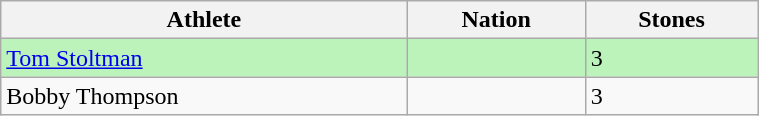<table class="wikitable" style="display: inline-table; width: 40%;">
<tr>
<th scope="col">Athlete</th>
<th scope="col">Nation</th>
<th scope="col">Stones</th>
</tr>
<tr bgcolor=bbf3bb>
<td><a href='#'>Tom Stoltman</a></td>
<td></td>
<td>3</td>
</tr>
<tr>
<td>Bobby Thompson</td>
<td></td>
<td>3</td>
</tr>
</table>
